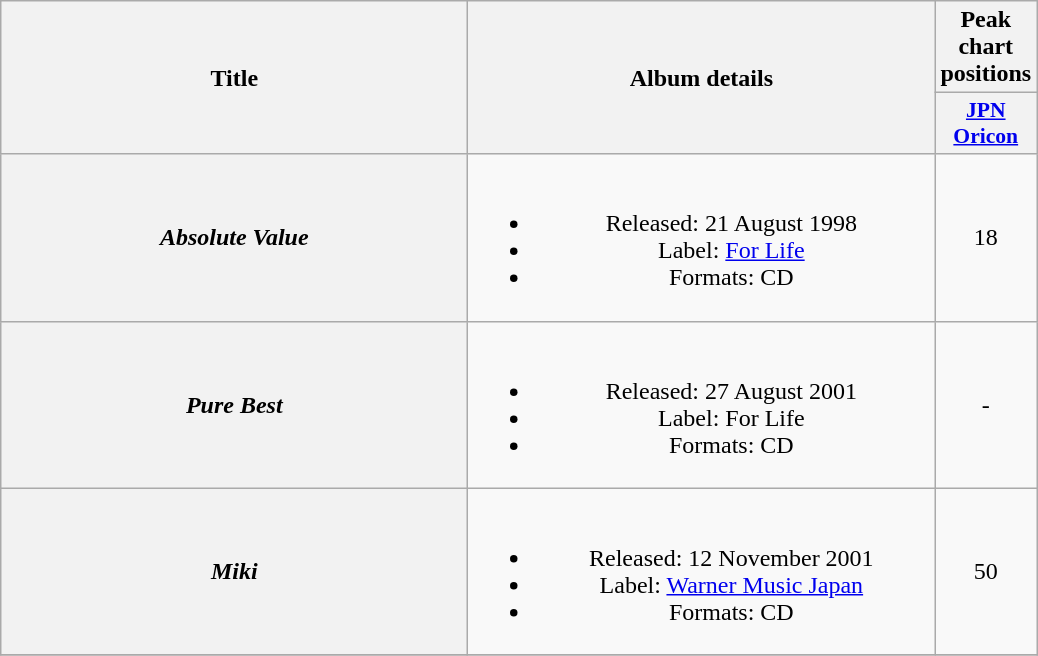<table class="wikitable plainrowheaders" style="text-align:center;">
<tr>
<th scope="col" rowspan="2" style="width:19em;">Title</th>
<th scope="col" rowspan="2" style="width:19em;">Album details</th>
<th scope="col">Peak chart positions</th>
</tr>
<tr>
<th scope="col" style="width:2.9em;font-size:90%;"><a href='#'>JPN<br>Oricon</a><br></th>
</tr>
<tr>
<th scope="row"><em>Absolute Value</em></th>
<td><br><ul><li>Released: 21 August 1998</li><li>Label: <a href='#'>For Life</a></li><li>Formats: CD</li></ul></td>
<td>18</td>
</tr>
<tr>
<th scope="row"><em>Pure Best</em></th>
<td><br><ul><li>Released: 27 August 2001</li><li>Label: For Life</li><li>Formats: CD</li></ul></td>
<td>-</td>
</tr>
<tr>
<th scope="row"><em>Miki</em></th>
<td><br><ul><li>Released: 12 November 2001</li><li>Label: <a href='#'>Warner Music Japan</a></li><li>Formats: CD</li></ul></td>
<td>50</td>
</tr>
<tr>
</tr>
</table>
